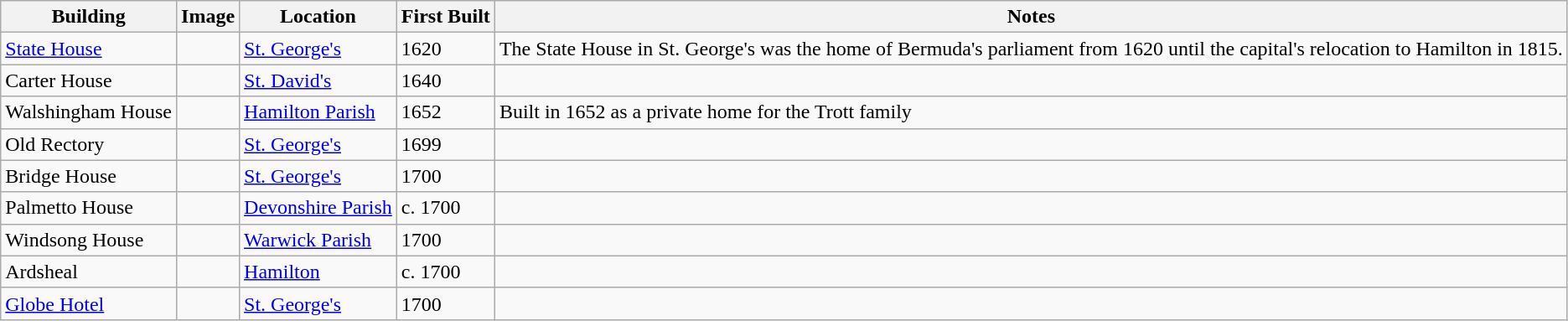<table class="wikitable">
<tr>
<th>Building</th>
<th>Image</th>
<th>Location</th>
<th>First Built</th>
<th>Notes</th>
</tr>
<tr>
<td><a href='#'>State House</a></td>
<td></td>
<td><a href='#'>St. George's</a></td>
<td>1620</td>
<td>The State House in St. George's was the home of Bermuda's parliament from 1620 until the capital's relocation to Hamilton in 1815.</td>
</tr>
<tr>
<td>Carter House</td>
<td></td>
<td><a href='#'>St. David's</a></td>
<td>1640</td>
<td></td>
</tr>
<tr>
<td>Walshingham House</td>
<td></td>
<td><a href='#'>Hamilton Parish</a></td>
<td>1652</td>
<td>Built in 1652 as a private home for the Trott family </td>
</tr>
<tr>
<td>Old Rectory</td>
<td></td>
<td><a href='#'>St. George's</a></td>
<td>1699</td>
<td></td>
</tr>
<tr>
<td>Bridge House</td>
<td></td>
<td><a href='#'>St. George's</a></td>
<td>1700</td>
<td></td>
</tr>
<tr>
<td>Palmetto House</td>
<td></td>
<td><a href='#'>Devonshire Parish</a></td>
<td>c. 1700</td>
<td></td>
</tr>
<tr>
<td>Windsong House</td>
<td></td>
<td><a href='#'>Warwick Parish</a></td>
<td>1700</td>
<td></td>
</tr>
<tr>
<td>Ardsheal</td>
<td></td>
<td><a href='#'>Hamilton</a></td>
<td>c. 1700</td>
<td></td>
</tr>
<tr>
<td><a href='#'>Globe Hotel</a></td>
<td></td>
<td><a href='#'>St. George's</a></td>
<td>1700</td>
<td></td>
</tr>
</table>
